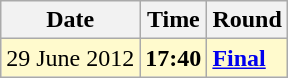<table class="wikitable">
<tr>
<th>Date</th>
<th>Time</th>
<th>Round</th>
</tr>
<tr style=background:lemonchiffon>
<td>29 June 2012</td>
<td><strong>17:40</strong></td>
<td><strong><a href='#'>Final</a></strong></td>
</tr>
</table>
